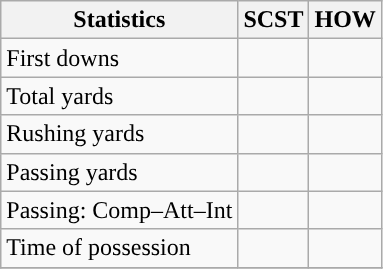<table class="wikitable" style="float: left;">
<tr>
<th>Statistics</th>
<th>SCST</th>
<th>HOW</th>
</tr>
<tr>
<td>First downs</td>
<td></td>
<td></td>
</tr>
<tr>
<td>Total yards</td>
<td></td>
<td></td>
</tr>
<tr>
<td>Rushing yards</td>
<td></td>
<td></td>
</tr>
<tr>
<td>Passing yards</td>
<td></td>
<td></td>
</tr>
<tr>
<td>Passing: Comp–Att–Int</td>
<td></td>
<td></td>
</tr>
<tr>
<td>Time of possession</td>
<td></td>
<td></td>
</tr>
<tr>
</tr>
</table>
